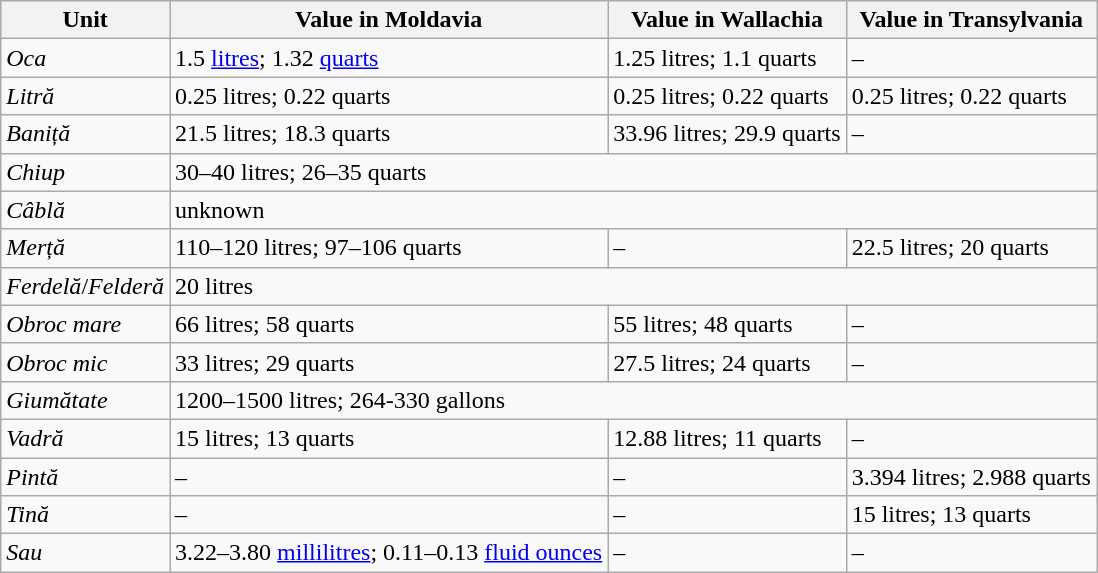<table class="wikitable">
<tr>
<th colspan=1>Unit</th>
<th colspan=1>Value in Moldavia</th>
<th>Value in Wallachia</th>
<th colspan="1">Value in Transylvania</th>
</tr>
<tr>
<td><em>Oca</em></td>
<td>1.5 <a href='#'>litres</a>; 1.32 <a href='#'>quarts</a></td>
<td>1.25 litres; 1.1 quarts</td>
<td>–</td>
</tr>
<tr>
<td><em>Litră</em></td>
<td>0.25 litres; 0.22 quarts</td>
<td>0.25 litres; 0.22 quarts</td>
<td>0.25 litres; 0.22 quarts</td>
</tr>
<tr>
<td><em>Baniță</em></td>
<td>21.5 litres; 18.3 quarts</td>
<td>33.96 litres; 29.9 quarts</td>
<td>–</td>
</tr>
<tr>
<td><em>Chiup</em></td>
<td colspan="3">30–40 litres; 26–35 quarts</td>
</tr>
<tr>
<td><em>Câblă</em></td>
<td colspan="3">unknown</td>
</tr>
<tr>
<td><em>Merță</em></td>
<td>110–120 litres; 97–106 quarts</td>
<td>–</td>
<td>22.5 litres; 20 quarts</td>
</tr>
<tr>
<td><em>Ferdelă</em>/<em>Felderă</em></td>
<td colspan="3">20 litres</td>
</tr>
<tr>
<td><em>Obroc mare</em></td>
<td>66 litres; 58 quarts</td>
<td>55 litres; 48 quarts</td>
<td>–</td>
</tr>
<tr>
<td><em>Obroc mic</em></td>
<td>33 litres; 29 quarts</td>
<td>27.5 litres; 24 quarts</td>
<td>–</td>
</tr>
<tr>
<td><em>Giumătate</em></td>
<td colspan="3">1200–1500 litres; 264-330 gallons</td>
</tr>
<tr>
<td><em>Vadră</em></td>
<td>15 litres; 13 quarts</td>
<td>12.88 litres; 11 quarts</td>
<td>–</td>
</tr>
<tr>
<td><em>Pintă</em></td>
<td>–</td>
<td>–</td>
<td>3.394 litres; 2.988 quarts</td>
</tr>
<tr>
<td><em>Tină</em></td>
<td>–</td>
<td>–</td>
<td>15 litres; 13 quarts</td>
</tr>
<tr>
<td><em>Sau</em></td>
<td>3.22–3.80 <a href='#'>millilitres</a>; 0.11–0.13 <a href='#'>fluid ounces</a></td>
<td>–</td>
<td>–</td>
</tr>
</table>
